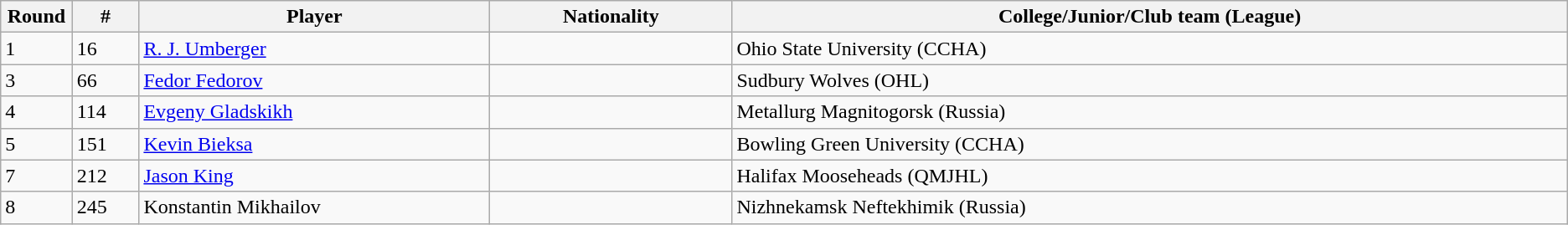<table class="wikitable">
<tr align="center">
<th bgcolor="#DDDDFF" width="4.0%">Round</th>
<th bgcolor="#DDDDFF" width="4.0%">#</th>
<th bgcolor="#DDDDFF" width="21.0%">Player</th>
<th bgcolor="#DDDDFF" width="14.5%">Nationality</th>
<th bgcolor="#DDDDFF" width="50.0%">College/Junior/Club team (League)</th>
</tr>
<tr>
<td>1</td>
<td>16</td>
<td><a href='#'>R. J. Umberger</a></td>
<td></td>
<td>Ohio State University (CCHA)</td>
</tr>
<tr>
<td>3</td>
<td>66</td>
<td><a href='#'>Fedor Fedorov</a></td>
<td></td>
<td>Sudbury Wolves (OHL)</td>
</tr>
<tr>
<td>4</td>
<td>114</td>
<td><a href='#'>Evgeny Gladskikh</a></td>
<td></td>
<td>Metallurg Magnitogorsk (Russia)</td>
</tr>
<tr>
<td>5</td>
<td>151</td>
<td><a href='#'>Kevin Bieksa</a></td>
<td></td>
<td>Bowling Green University (CCHA)</td>
</tr>
<tr>
<td>7</td>
<td>212</td>
<td><a href='#'>Jason King</a></td>
<td></td>
<td>Halifax Mooseheads (QMJHL)</td>
</tr>
<tr>
<td>8</td>
<td>245</td>
<td>Konstantin Mikhailov</td>
<td></td>
<td>Nizhnekamsk Neftekhimik (Russia)</td>
</tr>
</table>
